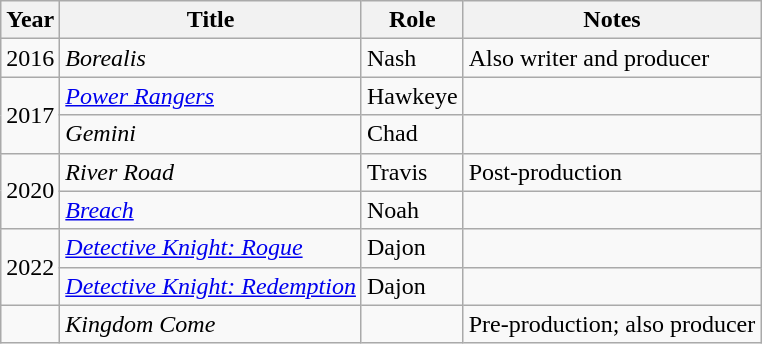<table class="wikitable sortable">
<tr>
<th>Year</th>
<th>Title</th>
<th>Role</th>
<th class="unsortable">Notes</th>
</tr>
<tr>
<td>2016</td>
<td><em>Borealis</em></td>
<td>Nash</td>
<td>Also writer and producer</td>
</tr>
<tr>
<td rowspan="2">2017</td>
<td><em><a href='#'>Power Rangers</a></em></td>
<td>Hawkeye</td>
<td></td>
</tr>
<tr>
<td><em>Gemini</em></td>
<td>Chad</td>
<td></td>
</tr>
<tr>
<td rowspan="2">2020</td>
<td><em>River Road</em></td>
<td>Travis</td>
<td>Post-production</td>
</tr>
<tr>
<td><em><a href='#'>Breach</a></em></td>
<td>Noah</td>
<td></td>
</tr>
<tr>
<td rowspan="2">2022</td>
<td><em><a href='#'>Detective Knight: Rogue</a></em></td>
<td>Dajon</td>
<td></td>
</tr>
<tr>
<td><em><a href='#'>Detective Knight: Redemption</a></em></td>
<td>Dajon</td>
<td></td>
</tr>
<tr>
<td></td>
<td><em>Kingdom Come</em></td>
<td></td>
<td>Pre-production; also producer</td>
</tr>
</table>
